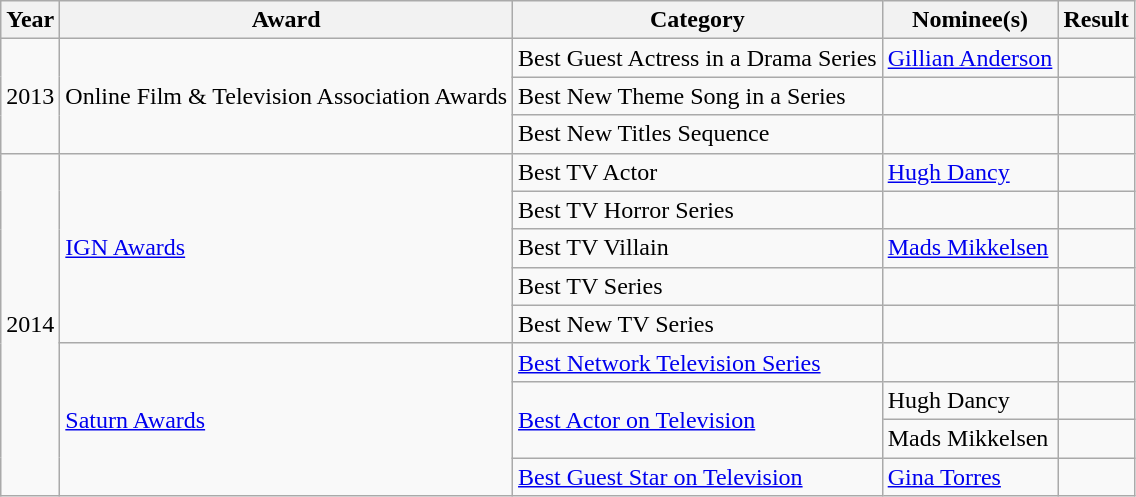<table class="wikitable sortable">
<tr>
<th>Year</th>
<th>Award</th>
<th>Category</th>
<th>Nominee(s)</th>
<th>Result</th>
</tr>
<tr>
<td rowspan="3">2013</td>
<td rowspan="3">Online Film & Television Association Awards</td>
<td>Best Guest Actress in a Drama Series</td>
<td><a href='#'>Gillian Anderson</a></td>
<td></td>
</tr>
<tr>
<td>Best New Theme Song in a Series</td>
<td></td>
<td></td>
</tr>
<tr>
<td>Best New Titles Sequence</td>
<td></td>
<td></td>
</tr>
<tr>
<td rowspan="13">2014</td>
<td rowspan="5"><a href='#'>IGN Awards</a></td>
<td>Best TV Actor</td>
<td><a href='#'>Hugh Dancy</a></td>
<td></td>
</tr>
<tr>
<td>Best TV Horror Series</td>
<td></td>
<td></td>
</tr>
<tr>
<td>Best TV Villain</td>
<td><a href='#'>Mads Mikkelsen</a></td>
<td></td>
</tr>
<tr>
<td>Best TV Series</td>
<td></td>
<td></td>
</tr>
<tr>
<td>Best New TV Series</td>
<td></td>
<td></td>
</tr>
<tr>
<td rowspan="4"><a href='#'>Saturn Awards</a></td>
<td><a href='#'>Best Network Television Series</a></td>
<td></td>
<td></td>
</tr>
<tr>
<td rowspan="2"><a href='#'>Best Actor on Television</a></td>
<td>Hugh Dancy</td>
<td></td>
</tr>
<tr>
<td>Mads Mikkelsen</td>
<td></td>
</tr>
<tr>
<td><a href='#'>Best Guest Star on Television</a></td>
<td><a href='#'>Gina Torres</a></td>
<td></td>
</tr>
</table>
